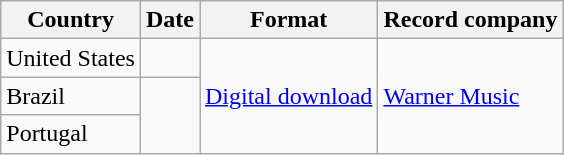<table class="wikitable plainrowheaders">
<tr>
<th>Country</th>
<th>Date</th>
<th>Format</th>
<th>Record company</th>
</tr>
<tr>
<td>United States</td>
<td></td>
<td rowspan="3"><a href='#'>Digital download</a></td>
<td rowspan="3"><a href='#'>Warner Music</a></td>
</tr>
<tr>
<td>Brazil</td>
<td rowspan="2"></td>
</tr>
<tr>
<td>Portugal</td>
</tr>
</table>
